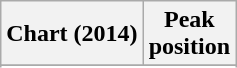<table class="wikitable sortable">
<tr>
<th scope="col">Chart (2014)</th>
<th scope="col">Peak<br>position</th>
</tr>
<tr>
</tr>
<tr>
</tr>
</table>
